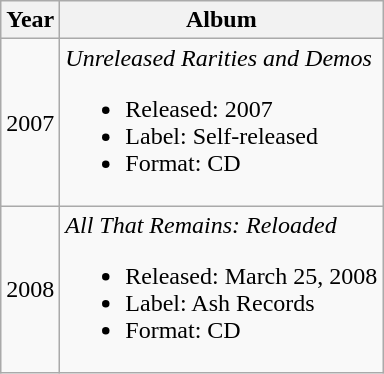<table class="wikitable">
<tr>
<th>Year</th>
<th>Album</th>
</tr>
<tr>
<td>2007</td>
<td><em>Unreleased Rarities and Demos</em><br><ul><li>Released: 2007</li><li>Label: Self-released</li><li>Format: CD</li></ul></td>
</tr>
<tr>
<td>2008</td>
<td><em>All That Remains: Reloaded</em><br><ul><li>Released: March 25, 2008</li><li>Label: Ash Records</li><li>Format: CD</li></ul></td>
</tr>
</table>
